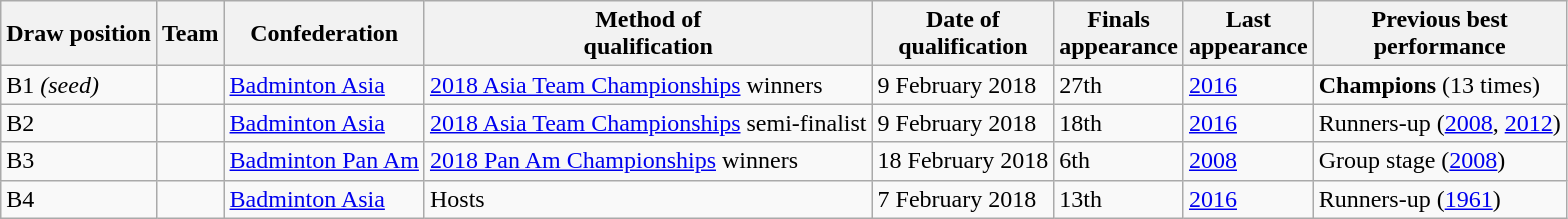<table class="wikitable sortable">
<tr>
<th>Draw position</th>
<th>Team</th>
<th>Confederation</th>
<th>Method of<br>qualification</th>
<th>Date of<br>qualification</th>
<th>Finals<br>appearance</th>
<th>Last<br>appearance</th>
<th>Previous best<br>performance</th>
</tr>
<tr>
<td>B1 <em>(seed)</em></td>
<td style=white-space:nowrap></td>
<td><a href='#'>Badminton Asia</a></td>
<td><a href='#'>2018 Asia Team Championships</a> winners</td>
<td>9 February 2018</td>
<td>27th</td>
<td><a href='#'>2016</a></td>
<td><strong>Champions</strong> (13 times)</td>
</tr>
<tr>
<td>B2</td>
<td style=white-space:nowrap></td>
<td><a href='#'>Badminton Asia</a></td>
<td><a href='#'>2018 Asia Team Championships</a> semi-finalist</td>
<td>9 February 2018</td>
<td>18th</td>
<td><a href='#'>2016</a></td>
<td>Runners-up (<a href='#'>2008</a>, <a href='#'>2012</a>)</td>
</tr>
<tr>
<td>B3</td>
<td style=white-space:nowrap></td>
<td><a href='#'>Badminton Pan Am</a></td>
<td><a href='#'>2018 Pan Am Championships</a> winners</td>
<td>18 February 2018</td>
<td>6th</td>
<td><a href='#'>2008</a></td>
<td>Group stage (<a href='#'>2008</a>)</td>
</tr>
<tr>
<td>B4</td>
<td style=white-space:nowrap></td>
<td><a href='#'>Badminton Asia</a></td>
<td>Hosts</td>
<td>7 February 2018</td>
<td>13th</td>
<td><a href='#'>2016</a></td>
<td>Runners-up (<a href='#'>1961</a>)</td>
</tr>
</table>
